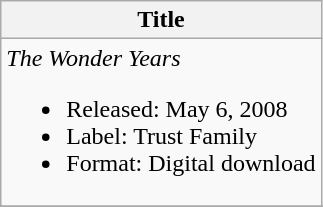<table class="wikitable">
<tr>
<th align=center>Title</th>
</tr>
<tr>
<td><em>The Wonder Years</em><br><ul><li>Released: May 6, 2008</li><li>Label: Trust Family</li><li>Format: Digital download</li></ul></td>
</tr>
<tr>
</tr>
</table>
